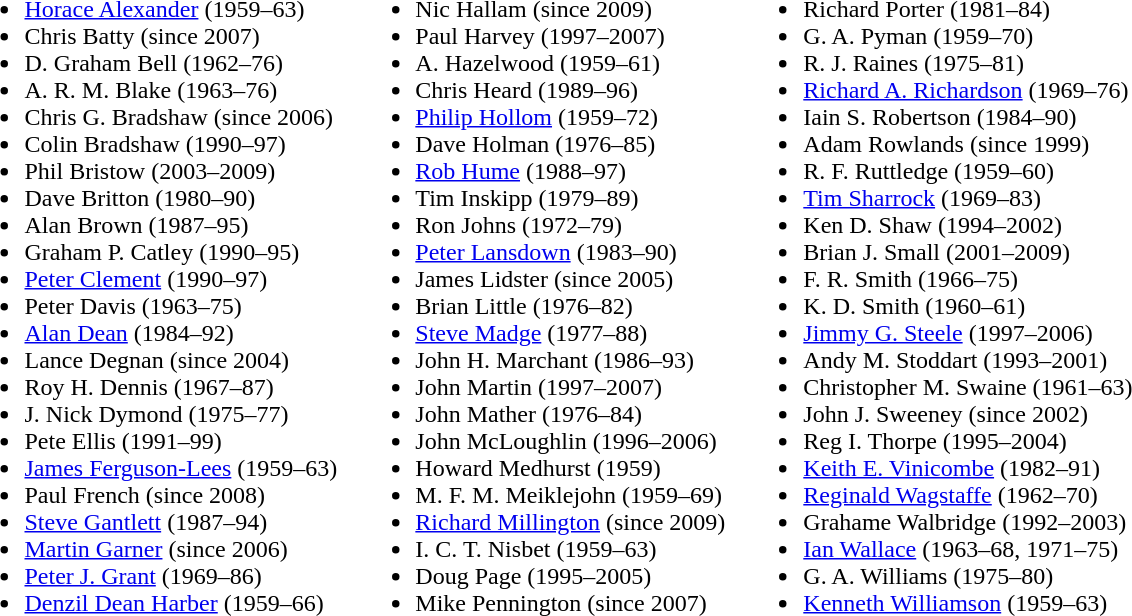<table cellspacing=10|>
<tr>
<td valign="top"><br><ul><li><a href='#'>Horace Alexander</a> (1959–63)</li><li>Chris Batty (since 2007)</li><li>D. Graham Bell (1962–76)</li><li>A. R. M. Blake (1963–76)</li><li>Chris G. Bradshaw (since 2006)</li><li>Colin Bradshaw (1990–97)</li><li>Phil Bristow (2003–2009)</li><li>Dave Britton (1980–90)</li><li>Alan Brown (1987–95)</li><li>Graham P. Catley (1990–95)</li><li><a href='#'>Peter Clement</a> (1990–97)</li><li>Peter Davis (1963–75)</li><li><a href='#'>Alan Dean</a> (1984–92)</li><li>Lance Degnan (since 2004)</li><li>Roy H. Dennis (1967–87)</li><li>J. Nick Dymond (1975–77)</li><li>Pete Ellis (1991–99)</li><li><a href='#'>James Ferguson-Lees</a>  (1959–63)</li><li>Paul French (since 2008)</li><li><a href='#'>Steve Gantlett</a> (1987–94)</li><li><a href='#'>Martin Garner</a> (since 2006)</li><li><a href='#'>Peter J. Grant</a> (1969–86)</li><li><a href='#'>Denzil Dean Harber</a> (1959–66)</li></ul></td>
<td valign="top"><br><ul><li>Nic Hallam (since 2009)</li><li>Paul Harvey (1997–2007)</li><li>A. Hazelwood (1959–61)</li><li>Chris Heard (1989–96)</li><li><a href='#'>Philip Hollom</a> (1959–72)</li><li>Dave Holman (1976–85)</li><li><a href='#'>Rob Hume</a> (1988–97)</li><li>Tim Inskipp (1979–89)</li><li>Ron Johns (1972–79)</li><li><a href='#'>Peter Lansdown</a> (1983–90)</li><li>James Lidster (since 2005)</li><li>Brian Little (1976–82)</li><li><a href='#'>Steve Madge</a> (1977–88)</li><li>John H. Marchant (1986–93)</li><li>John Martin (1997–2007)</li><li>John Mather (1976–84)</li><li>John McLoughlin (1996–2006)</li><li>Howard Medhurst (1959)</li><li>M. F. M. Meiklejohn (1959–69)</li><li><a href='#'>Richard Millington</a> (since 2009)</li><li>I. C. T. Nisbet (1959–63)</li><li>Doug Page (1995–2005)</li><li>Mike Pennington (since 2007)</li></ul></td>
<td valign="top"><br><ul><li>Richard Porter (1981–84)</li><li>G. A. Pyman (1959–70)</li><li>R. J. Raines (1975–81)</li><li><a href='#'>Richard A. Richardson</a> (1969–76)</li><li>Iain S. Robertson (1984–90)</li><li>Adam Rowlands (since 1999)</li><li>R. F. Ruttledge (1959–60)</li><li><a href='#'>Tim Sharrock</a> (1969–83)</li><li>Ken D. Shaw (1994–2002)</li><li>Brian J. Small (2001–2009)</li><li>F. R. Smith (1966–75)</li><li>K. D. Smith (1960–61)</li><li><a href='#'>Jimmy G. Steele</a> (1997–2006)</li><li>Andy M. Stoddart (1993–2001)</li><li>Christopher M. Swaine (1961–63)</li><li>John J. Sweeney (since 2002)</li><li>Reg I. Thorpe (1995–2004)</li><li><a href='#'>Keith E. Vinicombe</a> (1982–91)</li><li><a href='#'>Reginald Wagstaffe</a> (1962–70)</li><li>Grahame Walbridge (1992–2003)</li><li><a href='#'>Ian Wallace</a> (1963–68, 1971–75)</li><li>G. A. Williams (1975–80)</li><li><a href='#'>Kenneth Williamson</a> (1959–63)</li></ul></td>
</tr>
</table>
